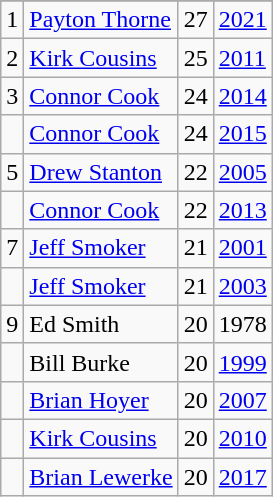<table class="wikitable">
<tr>
</tr>
<tr>
<td>1</td>
<td><a href='#'>Payton Thorne</a></td>
<td>27</td>
<td><a href='#'>2021</a></td>
</tr>
<tr>
<td>2</td>
<td><a href='#'>Kirk Cousins</a></td>
<td>25</td>
<td><a href='#'>2011</a></td>
</tr>
<tr>
<td>3</td>
<td><a href='#'>Connor Cook</a></td>
<td>24</td>
<td><a href='#'>2014</a></td>
</tr>
<tr>
<td></td>
<td><a href='#'>Connor Cook</a></td>
<td>24</td>
<td><a href='#'>2015</a></td>
</tr>
<tr>
<td>5</td>
<td><a href='#'>Drew Stanton</a></td>
<td>22</td>
<td><a href='#'>2005</a></td>
</tr>
<tr>
<td></td>
<td><a href='#'>Connor Cook</a></td>
<td>22</td>
<td><a href='#'>2013</a></td>
</tr>
<tr>
<td>7</td>
<td><a href='#'>Jeff Smoker</a></td>
<td>21</td>
<td><a href='#'>2001</a></td>
</tr>
<tr>
<td></td>
<td><a href='#'>Jeff Smoker</a></td>
<td>21</td>
<td><a href='#'>2003</a></td>
</tr>
<tr>
<td>9</td>
<td>Ed Smith</td>
<td>20</td>
<td>1978</td>
</tr>
<tr>
<td></td>
<td>Bill Burke</td>
<td>20</td>
<td><a href='#'>1999</a></td>
</tr>
<tr>
<td></td>
<td><a href='#'>Brian Hoyer</a></td>
<td>20</td>
<td><a href='#'>2007</a></td>
</tr>
<tr>
<td></td>
<td><a href='#'>Kirk Cousins</a></td>
<td>20</td>
<td><a href='#'>2010</a></td>
</tr>
<tr>
<td></td>
<td><a href='#'>Brian Lewerke</a></td>
<td>20</td>
<td><a href='#'>2017</a></td>
</tr>
</table>
